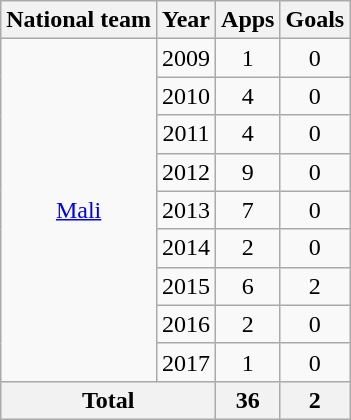<table class="wikitable" style="text-align:center">
<tr>
<th>National team</th>
<th>Year</th>
<th>Apps</th>
<th>Goals</th>
</tr>
<tr>
<td rowspan="9"><a href='#'>Mali</a></td>
<td>2009</td>
<td>1</td>
<td>0</td>
</tr>
<tr>
<td>2010</td>
<td>4</td>
<td>0</td>
</tr>
<tr>
<td>2011</td>
<td>4</td>
<td>0</td>
</tr>
<tr>
<td>2012</td>
<td>9</td>
<td>0</td>
</tr>
<tr>
<td>2013</td>
<td>7</td>
<td>0</td>
</tr>
<tr>
<td>2014</td>
<td>2</td>
<td>0</td>
</tr>
<tr>
<td>2015</td>
<td>6</td>
<td>2</td>
</tr>
<tr>
<td>2016</td>
<td>2</td>
<td>0</td>
</tr>
<tr>
<td>2017</td>
<td>1</td>
<td>0</td>
</tr>
<tr>
<th colspan="2">Total</th>
<th>36</th>
<th>2</th>
</tr>
</table>
